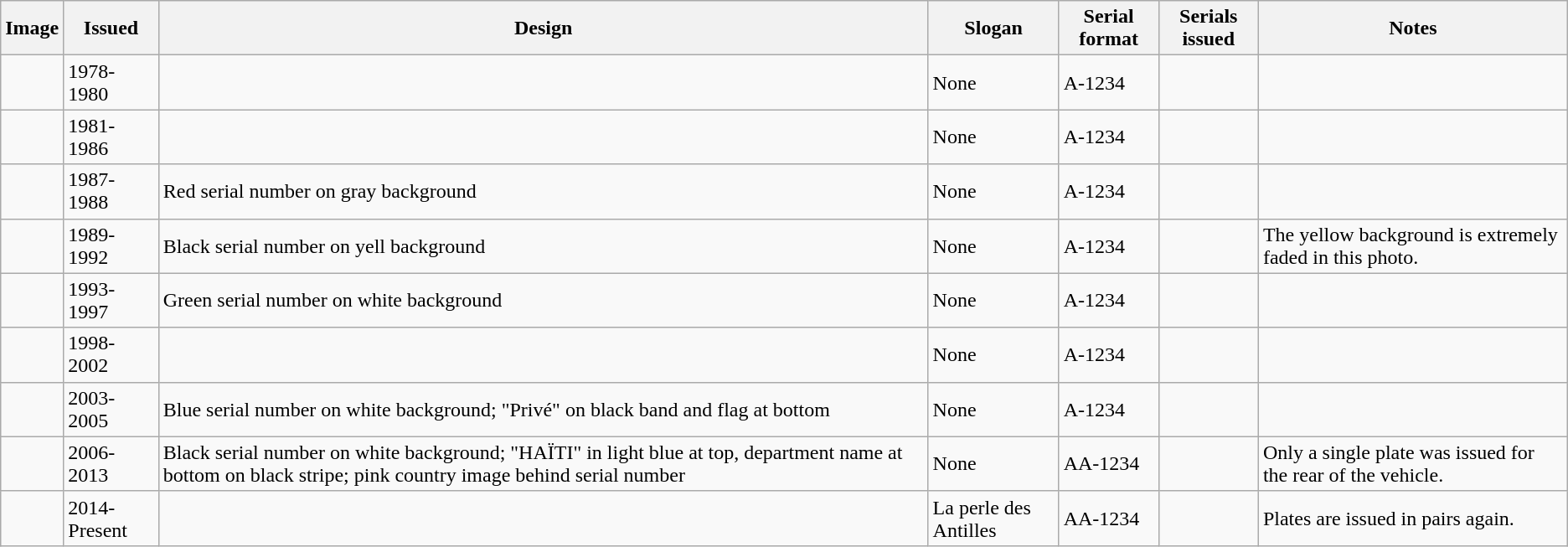<table class="wikitable">
<tr>
<th>Image</th>
<th>Issued</th>
<th>Design</th>
<th>Slogan</th>
<th>Serial format</th>
<th>Serials issued</th>
<th>Notes</th>
</tr>
<tr>
<td></td>
<td>1978-1980</td>
<td></td>
<td>None</td>
<td>A-1234</td>
<td></td>
<td></td>
</tr>
<tr>
<td></td>
<td>1981-1986</td>
<td></td>
<td>None</td>
<td>A-1234</td>
<td></td>
<td></td>
</tr>
<tr>
<td></td>
<td>1987-1988</td>
<td>Red serial number on gray background</td>
<td>None</td>
<td>A-1234</td>
<td></td>
<td></td>
</tr>
<tr>
<td></td>
<td>1989-1992</td>
<td>Black serial number on yell background</td>
<td>None</td>
<td>A-1234</td>
<td></td>
<td>The yellow background is extremely faded in this photo.</td>
</tr>
<tr>
<td></td>
<td>1993-1997</td>
<td>Green serial number on white background</td>
<td>None</td>
<td>A-1234</td>
<td></td>
<td></td>
</tr>
<tr>
<td></td>
<td>1998-2002</td>
<td></td>
<td>None</td>
<td>A-1234</td>
<td></td>
<td></td>
</tr>
<tr>
<td></td>
<td>2003-2005</td>
<td>Blue serial number on white background; "Privé" on black band and flag at bottom</td>
<td>None</td>
<td>A-1234</td>
<td></td>
<td></td>
</tr>
<tr>
<td></td>
<td>2006-2013</td>
<td>Black serial number on white background; "HAÏTI" in light blue at top, department name at bottom on black stripe; pink country image behind serial number</td>
<td>None</td>
<td>AA-1234</td>
<td></td>
<td>Only a single plate was issued for the rear of the vehicle.</td>
</tr>
<tr>
<td></td>
<td>2014-Present</td>
<td></td>
<td>La perle des Antilles</td>
<td>AA-1234</td>
<td></td>
<td>Plates are issued in pairs again.</td>
</tr>
</table>
